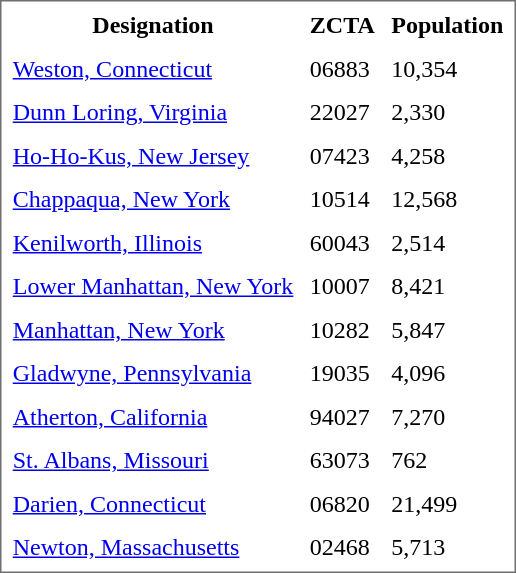<table class="toccolours sortable" cellspacing="3" cellpadding="4" align="center" style="border: 1px solid #707070;">
<tr>
<th>Designation</th>
<th>ZCTA</th>
<th>Population</th>
</tr>
<tr>
<td><a href='#'>Weston, Connecticut</a></td>
<td>06883</td>
<td>10,354</td>
</tr>
<tr>
<td><a href='#'>Dunn Loring, Virginia</a></td>
<td>22027</td>
<td>2,330</td>
</tr>
<tr>
<td><a href='#'>Ho-Ho-Kus, New Jersey</a></td>
<td>07423</td>
<td>4,258</td>
</tr>
<tr>
<td><a href='#'>Chappaqua, New York</a></td>
<td>10514</td>
<td>12,568</td>
</tr>
<tr>
<td><a href='#'>Kenilworth, Illinois</a></td>
<td>60043</td>
<td>2,514</td>
</tr>
<tr>
<td><a href='#'>Lower Manhattan, New York</a></td>
<td>10007</td>
<td>8,421</td>
</tr>
<tr>
<td><a href='#'>Manhattan, New York</a></td>
<td>10282</td>
<td>5,847</td>
</tr>
<tr>
<td><a href='#'>Gladwyne, Pennsylvania</a></td>
<td>19035</td>
<td>4,096</td>
</tr>
<tr>
<td><a href='#'>Atherton, California</a></td>
<td>94027</td>
<td>7,270</td>
</tr>
<tr>
<td><a href='#'>St. Albans, Missouri</a></td>
<td>63073</td>
<td>762</td>
</tr>
<tr>
<td><a href='#'>Darien, Connecticut</a></td>
<td>06820</td>
<td>21,499</td>
</tr>
<tr>
<td><a href='#'>Newton, Massachusetts</a></td>
<td>02468</td>
<td>5,713</td>
</tr>
</table>
